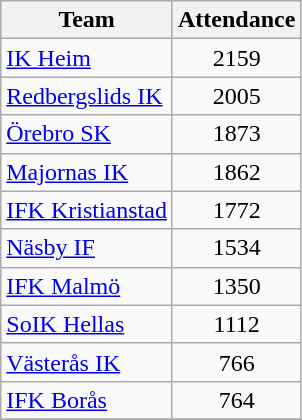<table class="wikitable sortable">
<tr>
<th>Team</th>
<th>Attendance</th>
</tr>
<tr>
<td><a href='#'>IK Heim</a></td>
<td align=center>2159</td>
</tr>
<tr>
<td><a href='#'>Redbergslids IK</a></td>
<td align=center>2005</td>
</tr>
<tr>
<td><a href='#'>Örebro SK</a></td>
<td align=center>1873</td>
</tr>
<tr>
<td><a href='#'>Majornas IK</a></td>
<td align=center>1862</td>
</tr>
<tr>
<td><a href='#'>IFK Kristianstad</a></td>
<td align=center>1772</td>
</tr>
<tr>
<td><a href='#'>Näsby IF</a></td>
<td align=center>1534</td>
</tr>
<tr>
<td><a href='#'>IFK Malmö</a></td>
<td align=center>1350</td>
</tr>
<tr>
<td><a href='#'>SoIK Hellas</a></td>
<td align=center>1112</td>
</tr>
<tr>
<td><a href='#'>Västerås IK</a></td>
<td align=center>766</td>
</tr>
<tr>
<td><a href='#'>IFK Borås</a></td>
<td align=center>764</td>
</tr>
<tr>
</tr>
</table>
